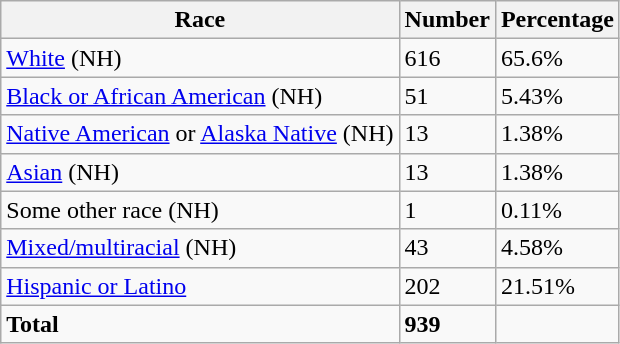<table class="wikitable">
<tr>
<th>Race</th>
<th>Number</th>
<th>Percentage</th>
</tr>
<tr>
<td><a href='#'>White</a> (NH)</td>
<td>616</td>
<td>65.6%</td>
</tr>
<tr>
<td><a href='#'>Black or African American</a> (NH)</td>
<td>51</td>
<td>5.43%</td>
</tr>
<tr>
<td><a href='#'>Native American</a> or <a href='#'>Alaska Native</a> (NH)</td>
<td>13</td>
<td>1.38%</td>
</tr>
<tr>
<td><a href='#'>Asian</a> (NH)</td>
<td>13</td>
<td>1.38%</td>
</tr>
<tr>
<td>Some other race (NH)</td>
<td>1</td>
<td>0.11%</td>
</tr>
<tr>
<td><a href='#'>Mixed/multiracial</a> (NH)</td>
<td>43</td>
<td>4.58%</td>
</tr>
<tr>
<td><a href='#'>Hispanic or Latino</a></td>
<td>202</td>
<td>21.51%</td>
</tr>
<tr>
<td><strong>Total</strong></td>
<td><strong>939</strong></td>
<td></td>
</tr>
</table>
